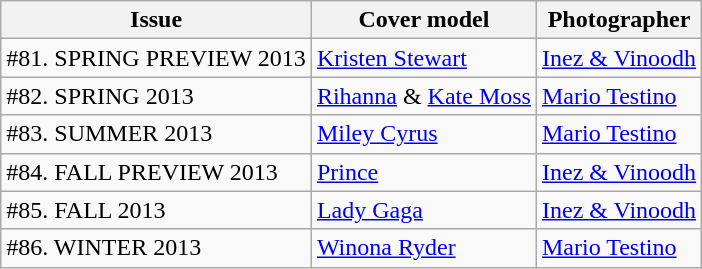<table class="sortable wikitable">
<tr>
<th>Issue</th>
<th>Cover model</th>
<th>Photographer</th>
</tr>
<tr>
<td>#81. SPRING PREVIEW 2013</td>
<td><a href='#'>Kristen Stewart</a></td>
<td><a href='#'>Inez & Vinoodh</a></td>
</tr>
<tr>
<td>#82. SPRING 2013</td>
<td><a href='#'>Rihanna</a> & <a href='#'>Kate Moss</a></td>
<td><a href='#'>Mario Testino</a></td>
</tr>
<tr>
<td>#83. SUMMER 2013</td>
<td><a href='#'>Miley Cyrus</a></td>
<td><a href='#'>Mario Testino</a></td>
</tr>
<tr>
<td>#84. FALL PREVIEW 2013</td>
<td><a href='#'>Prince</a></td>
<td><a href='#'>Inez & Vinoodh</a></td>
</tr>
<tr>
<td>#85. FALL 2013</td>
<td><a href='#'>Lady Gaga</a></td>
<td><a href='#'>Inez & Vinoodh</a></td>
</tr>
<tr>
<td>#86. WINTER 2013</td>
<td><a href='#'>Winona Ryder</a></td>
<td><a href='#'>Mario Testino</a></td>
</tr>
</table>
